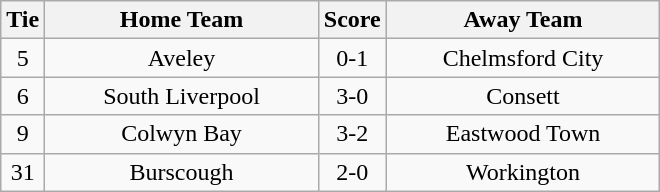<table class="wikitable" style="text-align:center;">
<tr>
<th width=20>Tie</th>
<th width=175>Home Team</th>
<th width=20>Score</th>
<th width=175>Away Team</th>
</tr>
<tr>
<td>5</td>
<td>Aveley</td>
<td>0-1</td>
<td>Chelmsford City</td>
</tr>
<tr>
<td>6</td>
<td>South Liverpool</td>
<td>3-0</td>
<td>Consett</td>
</tr>
<tr>
<td>9</td>
<td>Colwyn Bay</td>
<td>3-2</td>
<td>Eastwood Town</td>
</tr>
<tr>
<td>31</td>
<td>Burscough</td>
<td>2-0</td>
<td>Workington</td>
</tr>
</table>
